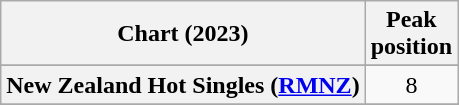<table class="wikitable sortable plainrowheaders" style="text-align:center;">
<tr>
<th scope="col">Chart (2023)</th>
<th scope="col">Peak<br>position</th>
</tr>
<tr>
</tr>
<tr>
</tr>
<tr>
</tr>
<tr>
<th scope="row">New Zealand Hot Singles (<a href='#'>RMNZ</a>)</th>
<td>8</td>
</tr>
<tr>
</tr>
<tr>
</tr>
<tr>
</tr>
<tr>
</tr>
</table>
